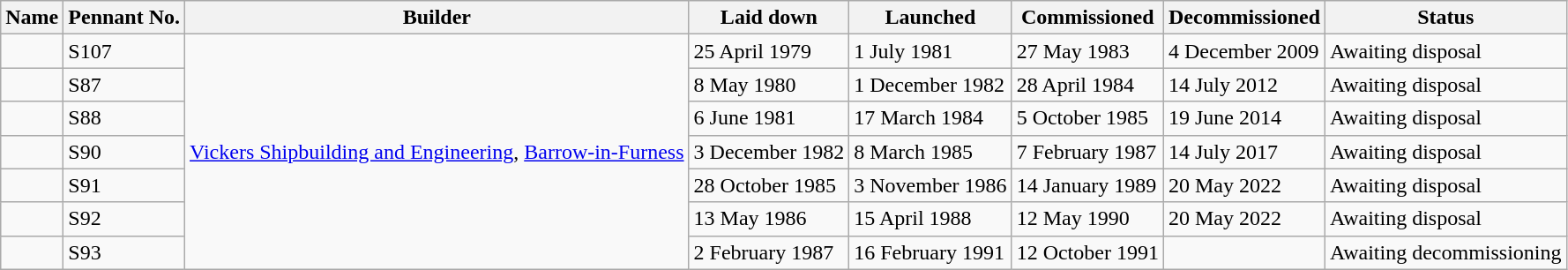<table class="wikitable" align="center">
<tr>
<th>Name</th>
<th>Pennant No.</th>
<th>Builder</th>
<th>Laid down</th>
<th>Launched</th>
<th>Commissioned</th>
<th>Decommissioned</th>
<th>Status</th>
</tr>
<tr>
<td></td>
<td>S107</td>
<td rowspan=7><a href='#'>Vickers Shipbuilding and Engineering</a>, <a href='#'>Barrow-in-Furness</a></td>
<td>25 April 1979</td>
<td>1 July 1981</td>
<td>27 May 1983</td>
<td>4 December 2009</td>
<td>Awaiting disposal</td>
</tr>
<tr>
<td></td>
<td>S87</td>
<td>8 May 1980</td>
<td>1 December 1982</td>
<td>28 April 1984</td>
<td>14 July 2012</td>
<td>Awaiting disposal</td>
</tr>
<tr>
<td></td>
<td>S88</td>
<td>6 June 1981</td>
<td>17 March 1984</td>
<td>5 October 1985</td>
<td>19 June 2014</td>
<td>Awaiting disposal</td>
</tr>
<tr>
<td></td>
<td>S90</td>
<td>3 December 1982</td>
<td>8 March 1985</td>
<td>7 February 1987</td>
<td>14 July 2017</td>
<td>Awaiting disposal</td>
</tr>
<tr>
<td></td>
<td>S91</td>
<td>28 October 1985</td>
<td>3 November 1986</td>
<td>14 January 1989</td>
<td>20 May 2022</td>
<td>Awaiting disposal</td>
</tr>
<tr>
<td></td>
<td>S92</td>
<td>13 May 1986</td>
<td>15 April 1988</td>
<td>12 May 1990</td>
<td>20 May 2022</td>
<td>Awaiting disposal</td>
</tr>
<tr>
<td></td>
<td>S93</td>
<td>2 February 1987</td>
<td>16 February 1991</td>
<td>12 October 1991</td>
<td></td>
<td>Awaiting decommissioning </td>
</tr>
</table>
